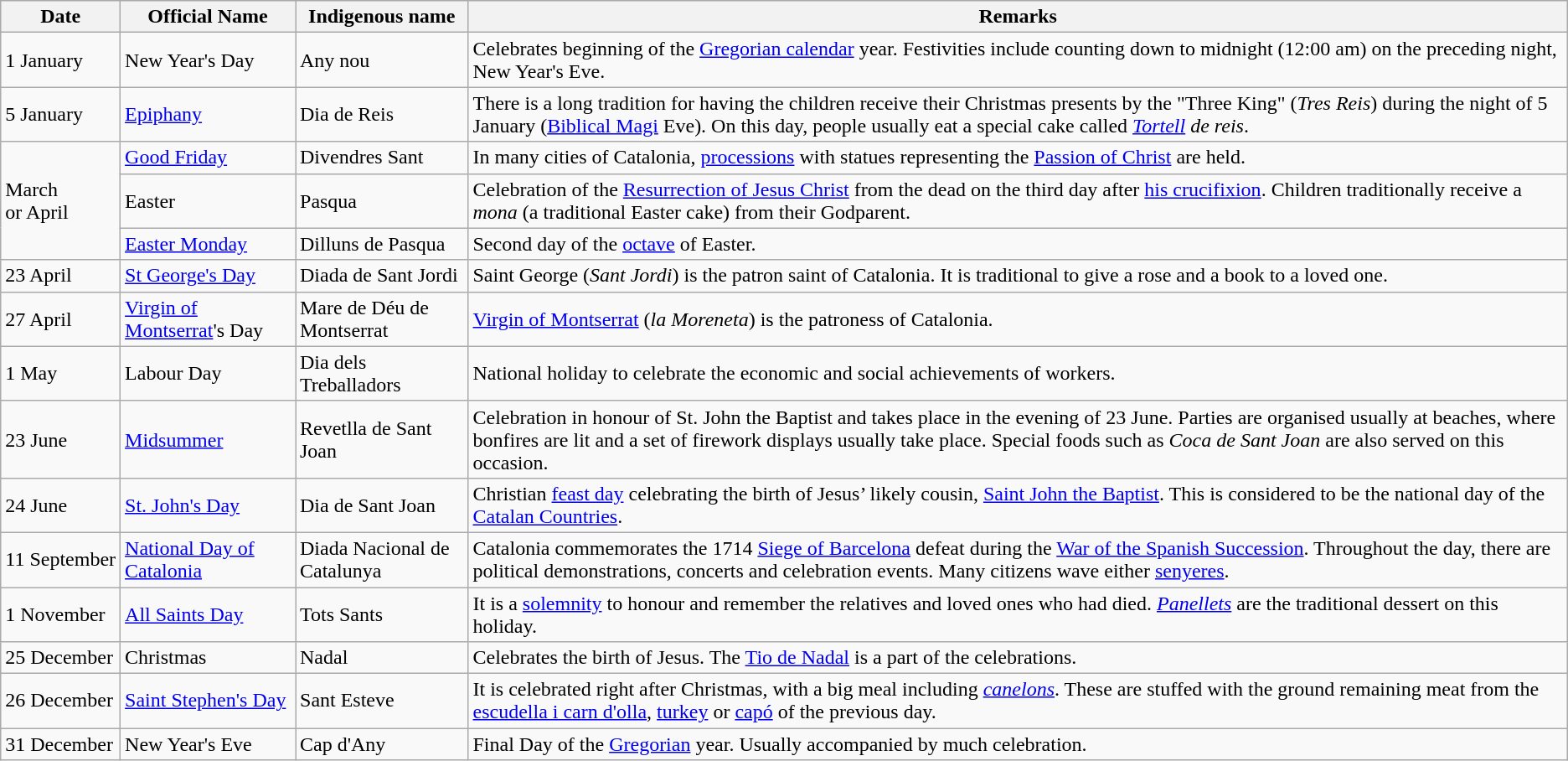<table class="wikitable">
<tr style="background:#efefef;">
<th>Date</th>
<th>Official Name</th>
<th>Indigenous name</th>
<th>Remarks</th>
</tr>
<tr>
<td nowrap>1 January</td>
<td>New Year's Day</td>
<td>Any nou</td>
<td>Celebrates beginning of the <a href='#'>Gregorian calendar</a> year. Festivities include counting down to midnight (12:00 am) on the preceding night, New Year's Eve.</td>
</tr>
<tr>
<td nowrap>5 January</td>
<td><a href='#'>Epiphany</a></td>
<td>Dia de Reis</td>
<td>There is a long tradition for having the children receive their Christmas presents by the "Three King" (<em>Tres Reis</em>) during the night of 5 January (<a href='#'>Biblical Magi</a> Eve). On this day, people usually eat a special cake called <em><a href='#'>Tortell</a> de reis</em>.</td>
</tr>
<tr>
<td rowspan="3">March <br>or April</td>
<td><a href='#'>Good Friday</a></td>
<td>Divendres Sant</td>
<td>In many cities of Catalonia, <a href='#'>processions</a> with statues representing the <a href='#'>Passion of Christ</a> are held.</td>
</tr>
<tr>
<td nowrap>Easter</td>
<td>Pasqua</td>
<td>Celebration of the <a href='#'>Resurrection of Jesus Christ</a> from the dead on the third day after <a href='#'>his crucifixion</a>. Children traditionally receive a <em>mona</em> (a traditional Easter cake) from their Godparent.</td>
</tr>
<tr>
<td nowrap><a href='#'>Easter Monday</a></td>
<td>Dilluns de Pasqua</td>
<td>Second day of the <a href='#'>octave</a> of Easter.</td>
</tr>
<tr>
<td nowrap>23 April</td>
<td><a href='#'>St George's Day</a></td>
<td>Diada de Sant Jordi</td>
<td>Saint George (<em>Sant Jordi</em>) is the patron saint of Catalonia. It is traditional to give a rose and a book to a loved one.</td>
</tr>
<tr>
<td nowrap>27 April</td>
<td><a href='#'>Virgin of Montserrat</a>'s Day</td>
<td>Mare de Déu de Montserrat</td>
<td><a href='#'>Virgin of Montserrat</a> (<em>la Moreneta</em>) is the patroness of Catalonia.</td>
</tr>
<tr>
<td nowrap>1 May</td>
<td>Labour Day</td>
<td>Dia dels Treballadors</td>
<td>National holiday to celebrate the economic and social achievements of workers.</td>
</tr>
<tr>
<td nowrap>23 June</td>
<td><a href='#'>Midsummer</a></td>
<td>Revetlla de Sant Joan</td>
<td>Celebration in honour of St. John the Baptist and takes place in the evening of 23 June. Parties are organised usually at beaches, where bonfires are lit and a set of firework displays usually take place. Special foods such as <em>Coca de Sant Joan</em> are also served on this occasion.</td>
</tr>
<tr>
<td nowrap>24 June</td>
<td><a href='#'>St. John's Day</a></td>
<td>Dia de Sant Joan</td>
<td>Christian <a href='#'>feast day</a> celebrating the birth of Jesus’ likely cousin, <a href='#'>Saint John the Baptist</a>. This is considered to be the national day of the <a href='#'>Catalan Countries</a>.</td>
</tr>
<tr>
<td nowrap>11 September</td>
<td><a href='#'>National Day of Catalonia</a></td>
<td>Diada Nacional de Catalunya</td>
<td>Catalonia commemorates the 1714 <a href='#'>Siege of Barcelona</a> defeat during the <a href='#'>War of the Spanish Succession</a>. Throughout the day, there are political demonstrations, concerts and celebration events. Many citizens wave either <a href='#'>senyeres</a>.</td>
</tr>
<tr>
<td nowrap>1 November</td>
<td><a href='#'>All Saints Day</a></td>
<td>Tots Sants</td>
<td>It is a <a href='#'>solemnity</a> to honour and remember the relatives and loved ones who had died. <em><a href='#'>Panellets</a></em> are the traditional dessert on this holiday.</td>
</tr>
<tr>
<td nowrap>25 December</td>
<td>Christmas</td>
<td>Nadal</td>
<td>Celebrates the birth of Jesus. The <a href='#'>Tio de Nadal</a> is a part of the celebrations.</td>
</tr>
<tr>
<td nowrap>26 December</td>
<td><a href='#'>Saint Stephen's Day</a></td>
<td>Sant Esteve</td>
<td>It is celebrated right after Christmas, with a big meal including <a href='#'><em>canelons</em></a>. These are stuffed with the ground remaining meat from the <a href='#'>escudella i carn d'olla</a>, <a href='#'>turkey</a> or <a href='#'>capó</a> of the previous day.</td>
</tr>
<tr>
<td nowrap>31 December</td>
<td>New Year's Eve</td>
<td>Cap d'Any</td>
<td>Final Day of the <a href='#'>Gregorian</a> year. Usually accompanied by much celebration.</td>
</tr>
</table>
